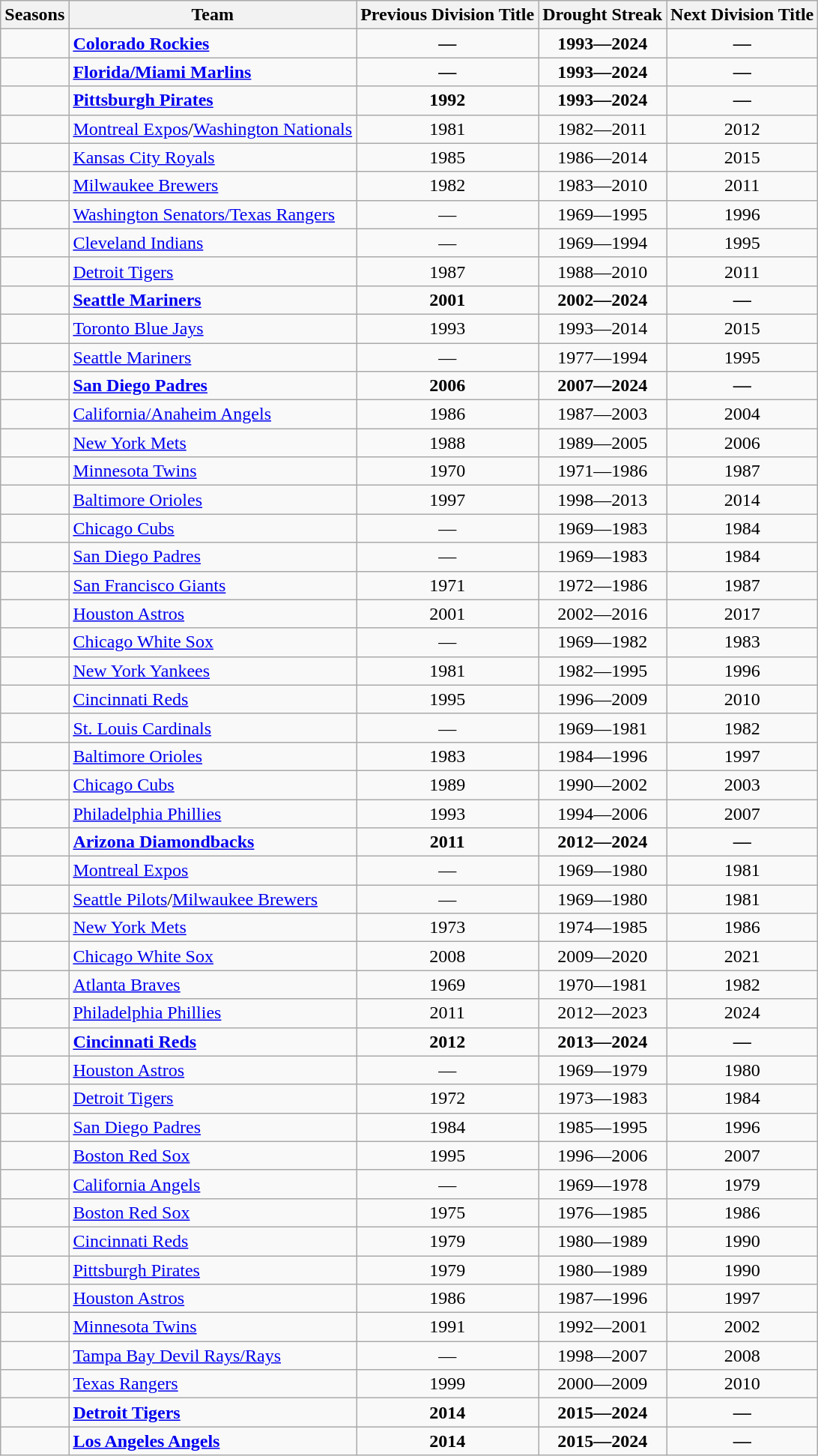<table class="wikitable sortable">
<tr>
<th>Seasons </th>
<th>Team</th>
<th>Previous Division Title</th>
<th>Drought Streak</th>
<th>Next Division Title</th>
</tr>
<tr>
<td align="center"><strong></strong></td>
<td><strong><a href='#'>Colorado Rockies</a></strong></td>
<td align="center"><strong>—</strong></td>
<td align="center"><strong>1993—2024</strong></td>
<td align="center"><strong>—</strong></td>
</tr>
<tr>
<td align="center"><strong></strong></td>
<td><strong><a href='#'>Florida/Miami Marlins</a></strong></td>
<td align="center"><strong>—</strong></td>
<td align="center"><strong>1993—2024</strong></td>
<td align="center"><strong>—</strong></td>
</tr>
<tr>
<td align="center"><strong></strong></td>
<td><strong><a href='#'>Pittsburgh Pirates</a></strong></td>
<td align="center"><strong>1992</strong></td>
<td align="center"><strong>1993—2024</strong></td>
<td align="center"><strong>—</strong></td>
</tr>
<tr>
<td align="center"></td>
<td><a href='#'>Montreal Expos</a>/<a href='#'>Washington Nationals</a></td>
<td align="center">1981</td>
<td align="center">1982—2011</td>
<td align="center">2012</td>
</tr>
<tr>
<td align="center"></td>
<td><a href='#'>Kansas City Royals</a></td>
<td align="center">1985</td>
<td align="center">1986—2014</td>
<td align="center">2015</td>
</tr>
<tr>
<td align="center"></td>
<td><a href='#'>Milwaukee Brewers</a></td>
<td align="center">1982</td>
<td align="center">1983—2010</td>
<td align="center">2011</td>
</tr>
<tr>
<td align="center"></td>
<td><a href='#'>Washington Senators/Texas Rangers</a></td>
<td align="center">—</td>
<td align="center">1969—1995</td>
<td align="center">1996</td>
</tr>
<tr>
<td align="center"></td>
<td><a href='#'>Cleveland Indians</a></td>
<td align="center">—</td>
<td align="center">1969—1994</td>
<td align="center">1995</td>
</tr>
<tr>
<td align="center"></td>
<td><a href='#'>Detroit Tigers</a></td>
<td align="center">1987</td>
<td align="center">1988—2010</td>
<td align="center">2011</td>
</tr>
<tr>
<td align="center"><strong></strong></td>
<td><strong><a href='#'>Seattle Mariners</a></strong></td>
<td align="center"><strong>2001</strong></td>
<td align="center"><strong>2002—2024</strong></td>
<td align="center"><strong>—</strong></td>
</tr>
<tr>
<td align="center"></td>
<td><a href='#'>Toronto Blue Jays</a></td>
<td align="center">1993</td>
<td align="center">1993—2014</td>
<td align="center">2015</td>
</tr>
<tr>
<td align="center"></td>
<td><a href='#'>Seattle Mariners</a></td>
<td align="center">—</td>
<td align="center">1977—1994</td>
<td align="center">1995</td>
</tr>
<tr>
<td align="center"><strong></strong></td>
<td><strong><a href='#'>San Diego Padres</a></strong></td>
<td align="center"><strong>2006</strong></td>
<td align="center"><strong>2007—2024</strong></td>
<td align="center"><strong>—</strong></td>
</tr>
<tr>
<td align="center"></td>
<td><a href='#'>California/Anaheim Angels</a></td>
<td align="center">1986</td>
<td align="center">1987—2003</td>
<td align="center">2004</td>
</tr>
<tr>
<td align="center"></td>
<td><a href='#'>New York Mets</a></td>
<td align="center">1988</td>
<td align="center">1989—2005</td>
<td align="center">2006</td>
</tr>
<tr>
<td align="center"></td>
<td><a href='#'>Minnesota Twins</a></td>
<td align="center">1970</td>
<td align="center">1971—1986</td>
<td align="center">1987</td>
</tr>
<tr>
<td align="center"></td>
<td><a href='#'>Baltimore Orioles</a></td>
<td align="center">1997</td>
<td align="center">1998—2013</td>
<td align="center">2014</td>
</tr>
<tr>
<td align="center"></td>
<td><a href='#'>Chicago Cubs</a></td>
<td align="center">—</td>
<td align="center">1969—1983</td>
<td align="center">1984</td>
</tr>
<tr>
<td align="center"></td>
<td><a href='#'>San Diego Padres</a></td>
<td align="center">—</td>
<td align="center">1969—1983</td>
<td align="center">1984</td>
</tr>
<tr>
<td align="center"></td>
<td><a href='#'>San Francisco Giants</a></td>
<td align="center">1971</td>
<td align="center">1972—1986</td>
<td align="center">1987</td>
</tr>
<tr>
<td align="center"></td>
<td><a href='#'>Houston Astros</a></td>
<td align="center">2001</td>
<td align="center">2002—2016</td>
<td align="center">2017</td>
</tr>
<tr>
<td align="center"></td>
<td><a href='#'>Chicago White Sox</a></td>
<td align="center">—</td>
<td align="center">1969—1982</td>
<td align="center">1983</td>
</tr>
<tr>
<td align="center"></td>
<td><a href='#'>New York Yankees</a></td>
<td align="center">1981</td>
<td align="center">1982—1995</td>
<td align="center">1996</td>
</tr>
<tr>
<td align="center"></td>
<td><a href='#'>Cincinnati Reds</a></td>
<td align="center">1995</td>
<td align="center">1996—2009</td>
<td align="center">2010</td>
</tr>
<tr>
<td align="center"></td>
<td><a href='#'>St. Louis Cardinals</a></td>
<td align="center">—</td>
<td align="center">1969—1981</td>
<td align="center">1982</td>
</tr>
<tr>
<td align="center"></td>
<td><a href='#'>Baltimore Orioles</a></td>
<td align="center">1983</td>
<td align="center">1984—1996</td>
<td align="center">1997</td>
</tr>
<tr>
<td align="center"></td>
<td><a href='#'>Chicago Cubs</a></td>
<td align="center">1989</td>
<td align="center">1990—2002</td>
<td align="center">2003</td>
</tr>
<tr>
<td align="center"></td>
<td><a href='#'>Philadelphia Phillies</a></td>
<td align="center">1993</td>
<td align="center">1994—2006</td>
<td align="center">2007</td>
</tr>
<tr>
<td align="center"><strong></strong></td>
<td><strong><a href='#'>Arizona Diamondbacks</a></strong></td>
<td align="center"><strong>2011</strong></td>
<td align="center"><strong>2012—2024</strong></td>
<td align="center"><strong>—</strong></td>
</tr>
<tr>
<td align="center"></td>
<td><a href='#'>Montreal Expos</a></td>
<td align="center">—</td>
<td align="center">1969—1980</td>
<td align="center">1981</td>
</tr>
<tr>
<td align="center"></td>
<td><a href='#'>Seattle Pilots</a>/<a href='#'>Milwaukee Brewers</a></td>
<td align="center">—</td>
<td align="center">1969—1980</td>
<td align="center">1981</td>
</tr>
<tr>
<td align="center"></td>
<td><a href='#'>New York Mets</a></td>
<td align="center">1973</td>
<td align="center">1974—1985</td>
<td align="center">1986</td>
</tr>
<tr>
<td align="center"></td>
<td><a href='#'>Chicago White Sox</a></td>
<td align="center">2008</td>
<td align="center">2009—2020</td>
<td align="center">2021</td>
</tr>
<tr>
<td align="center"></td>
<td><a href='#'>Atlanta Braves</a></td>
<td align="center">1969</td>
<td align="center">1970—1981</td>
<td align="center">1982</td>
</tr>
<tr>
<td align="center"></td>
<td><a href='#'>Philadelphia Phillies</a></td>
<td align="center">2011</td>
<td align="center">2012—2023</td>
<td align="center">2024</td>
</tr>
<tr>
<td align="center"><strong></strong></td>
<td><strong><a href='#'>Cincinnati Reds</a></strong></td>
<td align="center"><strong>2012</strong></td>
<td align="center"><strong>2013—2024</strong></td>
<td align="center"><strong>—</strong></td>
</tr>
<tr>
<td align="center"></td>
<td><a href='#'>Houston Astros</a></td>
<td align="center">—</td>
<td align="center">1969—1979</td>
<td align="center">1980</td>
</tr>
<tr>
<td align="center"></td>
<td><a href='#'>Detroit Tigers</a></td>
<td align="center">1972</td>
<td align="center">1973—1983</td>
<td align="center">1984</td>
</tr>
<tr>
<td align="center"></td>
<td><a href='#'>San Diego Padres</a></td>
<td align="center">1984</td>
<td align="center">1985—1995</td>
<td align="center">1996</td>
</tr>
<tr>
<td align="center"></td>
<td><a href='#'>Boston Red Sox</a></td>
<td align="center">1995</td>
<td align="center">1996—2006</td>
<td align="center">2007</td>
</tr>
<tr>
<td align="center"></td>
<td><a href='#'>California Angels</a></td>
<td align="center">—</td>
<td align="center">1969—1978</td>
<td align="center">1979</td>
</tr>
<tr>
<td align="center"></td>
<td><a href='#'>Boston Red Sox</a></td>
<td align="center">1975</td>
<td align="center">1976—1985</td>
<td align="center">1986</td>
</tr>
<tr>
<td align="center"></td>
<td><a href='#'>Cincinnati Reds</a></td>
<td align="center">1979</td>
<td align="center">1980—1989</td>
<td align="center">1990</td>
</tr>
<tr>
<td align="center"></td>
<td><a href='#'>Pittsburgh Pirates</a></td>
<td align="center">1979</td>
<td align="center">1980—1989</td>
<td align="center">1990</td>
</tr>
<tr>
<td align="center"></td>
<td><a href='#'>Houston Astros</a></td>
<td align="center">1986</td>
<td align="center">1987—1996</td>
<td align="center">1997</td>
</tr>
<tr>
<td align="center"></td>
<td><a href='#'>Minnesota Twins</a></td>
<td align="center">1991</td>
<td align="center">1992—2001</td>
<td align="center">2002</td>
</tr>
<tr>
<td align="center"></td>
<td><a href='#'>Tampa Bay Devil Rays/Rays</a></td>
<td align="center">—</td>
<td align="center">1998—2007</td>
<td align="center">2008</td>
</tr>
<tr>
<td align="center"></td>
<td><a href='#'>Texas Rangers</a></td>
<td align="center">1999</td>
<td align="center">2000—2009</td>
<td align="center">2010</td>
</tr>
<tr>
<td align="center"><strong></strong></td>
<td><strong><a href='#'>Detroit Tigers</a></strong></td>
<td align="center"><strong>2014</strong></td>
<td align="center"><strong>2015—2024</strong></td>
<td align="center"><strong>—</strong></td>
</tr>
<tr>
<td align="center"><strong></strong></td>
<td><strong><a href='#'>Los Angeles Angels</a></strong></td>
<td align="center"><strong>2014</strong></td>
<td align="center"><strong>2015—2024</strong></td>
<td align="center"><strong>—</strong></td>
</tr>
</table>
